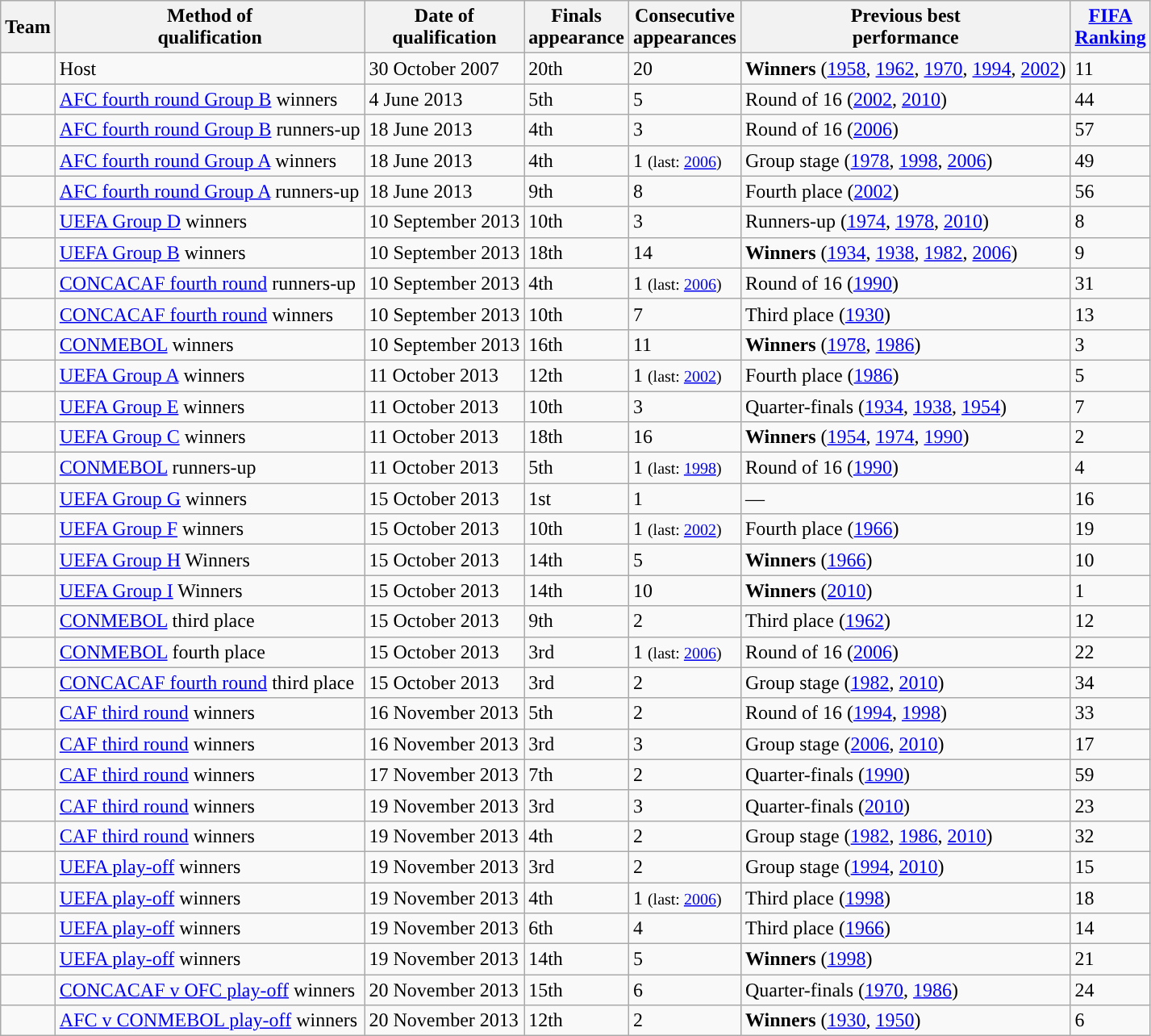<table class="wikitable sortable" style="text-align: left;">
<tr>
<th>Team</th>
<th>Method of<br>qualification</th>
<th>Date of<br>qualification</th>
<th>Finals<br>appearance</th>
<th data-sort-type="number">Consecutive<br>appearances</th>
<th>Previous best<br>performance</th>
<th><a href='#'>FIFA<br>Ranking</a><br></th>
</tr>
<tr>
<td align="left"></td>
<td> Host</td>
<td>30 October 2007</td>
<td data-sort-value="20">20th</td>
<td>20</td>
<td data-sort-value="7.5"><strong>Winners</strong> (<a href='#'>1958</a>, <a href='#'>1962</a>, <a href='#'>1970</a>, <a href='#'>1994</a>, <a href='#'>2002</a>)</td>
<td>11</td>
</tr>
<tr>
<td align="left"></td>
<td><a href='#'>AFC fourth round Group B</a>  winners</td>
<td>4 June 2013</td>
<td data-sort-value="5">5th</td>
<td>5</td>
<td data-sort-value="2.2">Round of 16 (<a href='#'>2002</a>, <a href='#'>2010</a>)</td>
<td>44</td>
</tr>
<tr>
<td align="left"></td>
<td><a href='#'>AFC fourth round Group B</a>  runners-up</td>
<td>18 June 2013</td>
<td data-sort-value="4">4th</td>
<td>3</td>
<td data-sort-value="2.1">Round of 16 (<a href='#'>2006</a>)</td>
<td>57</td>
</tr>
<tr>
<td align="left"></td>
<td><a href='#'>AFC fourth round Group A</a>  winners</td>
<td>18 June 2013</td>
<td data-sort-value="4">4th</td>
<td>1 <small>(last: <a href='#'>2006</a>)</small></td>
<td data-sort-value="1.3">Group stage (<a href='#'>1978</a>, <a href='#'>1998</a>, <a href='#'>2006</a>)</td>
<td>49</td>
</tr>
<tr>
<td align="left"></td>
<td><a href='#'>AFC fourth round Group A</a>  runners-up</td>
<td>18 June 2013</td>
<td data-sort-value="9">9th</td>
<td>8</td>
<td data-sort-value="4.1">Fourth place (<a href='#'>2002</a>)</td>
<td>56</td>
</tr>
<tr>
<td align="left"></td>
<td><a href='#'>UEFA Group D</a> winners</td>
<td>10 September 2013</td>
<td data-sort-value="10">10th</td>
<td>3</td>
<td data-sort-value="6.3">Runners-up (<a href='#'>1974</a>, <a href='#'>1978</a>, <a href='#'>2010</a>)</td>
<td>8</td>
</tr>
<tr>
<td align="left"></td>
<td><a href='#'>UEFA Group B</a> winners</td>
<td>10 September 2013</td>
<td data-sort-value="18">18th</td>
<td>14</td>
<td data-sort-value="7.4"><strong>Winners</strong> (<a href='#'>1934</a>, <a href='#'>1938</a>, <a href='#'>1982</a>, <a href='#'>2006</a>)</td>
<td>9</td>
</tr>
<tr>
<td align="left"></td>
<td><a href='#'>CONCACAF fourth round</a>  runners-up</td>
<td>10 September 2013</td>
<td data-sort-value="4">4th</td>
<td>1 <small>(last: <a href='#'>2006</a>)</small></td>
<td data-sort-value="2.1">Round of 16 (<a href='#'>1990</a>)</td>
<td>31</td>
</tr>
<tr>
<td align="left"></td>
<td><a href='#'>CONCACAF fourth round</a>  winners</td>
<td>10 September 2013</td>
<td data-sort-value="10">10th</td>
<td>7</td>
<td data-sort-value="5.1">Third place (<a href='#'>1930</a>)</td>
<td>13</td>
</tr>
<tr>
<td align="left"></td>
<td><a href='#'>CONMEBOL</a>  winners</td>
<td>10 September 2013</td>
<td data-sort-value="16">16th</td>
<td>11</td>
<td data-sort-value="7.2"><strong>Winners</strong> (<a href='#'>1978</a>, <a href='#'>1986</a>)</td>
<td>3</td>
</tr>
<tr>
<td align="left"></td>
<td><a href='#'>UEFA Group A</a> winners</td>
<td>11 October 2013</td>
<td data-sort-value="12">12th</td>
<td>1 <small>(last: <a href='#'>2002</a>)</small></td>
<td data-sort-value="4.1">Fourth place (<a href='#'>1986</a>)</td>
<td>5</td>
</tr>
<tr>
<td align="left"></td>
<td><a href='#'>UEFA Group E</a> winners</td>
<td>11 October 2013</td>
<td data-sort-value="10">10th</td>
<td>3</td>
<td data-sort-value="3.3">Quarter-finals (<a href='#'>1934</a>, <a href='#'>1938</a>, <a href='#'>1954</a>)</td>
<td>7</td>
</tr>
<tr>
<td align="left"></td>
<td><a href='#'>UEFA Group C</a> winners</td>
<td>11 October 2013</td>
<td data-sort-value="18">18th</td>
<td>16</td>
<td data-sort-value="7.3"><strong>Winners</strong> (<a href='#'>1954</a>, <a href='#'>1974</a>, <a href='#'>1990</a>)</td>
<td>2</td>
</tr>
<tr>
<td align="left"></td>
<td><a href='#'>CONMEBOL</a>  runners-up</td>
<td>11 October 2013</td>
<td data-sort-value="5">5th</td>
<td>1 <small>(last: <a href='#'>1998</a>)</small></td>
<td data-sort-value="2.1">Round of 16 (<a href='#'>1990</a>)</td>
<td>4</td>
</tr>
<tr>
<td align="left"></td>
<td><a href='#'>UEFA Group G</a> winners</td>
<td>15 October 2013</td>
<td data-sort-value="1">1st</td>
<td>1</td>
<td data-sort-value="0.0">—</td>
<td>16</td>
</tr>
<tr>
<td align="left"></td>
<td><a href='#'>UEFA Group F</a> winners</td>
<td>15 October 2013</td>
<td data-sort-value="10">10th</td>
<td>1 <small>(last: <a href='#'>2002</a>)</small></td>
<td data-sort-value="4.1">Fourth place (<a href='#'>1966</a>)</td>
<td>19</td>
</tr>
<tr>
<td align="left"></td>
<td><a href='#'>UEFA Group H</a> Winners</td>
<td>15 October 2013</td>
<td data-sort-value="14">14th</td>
<td>5</td>
<td data-sort-value="7.1"><strong>Winners</strong> (<a href='#'>1966</a>)</td>
<td>10</td>
</tr>
<tr>
<td align="left"></td>
<td><a href='#'>UEFA Group I</a> Winners</td>
<td>15 October 2013</td>
<td data-sort-value="14">14th</td>
<td>10</td>
<td data-sort-value="7.1"><strong>Winners</strong> (<a href='#'>2010</a>)</td>
<td>1</td>
</tr>
<tr>
<td align="left"></td>
<td><a href='#'>CONMEBOL</a> third place</td>
<td>15 October 2013</td>
<td data-sort-value="9">9th</td>
<td>2</td>
<td data-sort-value="5.1">Third place (<a href='#'>1962</a>)</td>
<td>12</td>
</tr>
<tr>
<td align="left"></td>
<td><a href='#'>CONMEBOL</a> fourth place</td>
<td>15 October 2013</td>
<td data-sort-value="3">3rd</td>
<td>1 <small>(last: <a href='#'>2006</a>)</small></td>
<td data-sort-value="2.1">Round of 16 (<a href='#'>2006</a>)</td>
<td>22</td>
</tr>
<tr>
<td align="left"></td>
<td><a href='#'>CONCACAF fourth round</a> third place</td>
<td>15 October 2013</td>
<td data-sort-value="3">3rd</td>
<td>2</td>
<td data-sort-value="1.2">Group stage (<a href='#'>1982</a>, <a href='#'>2010</a>)</td>
<td>34</td>
</tr>
<tr>
<td align="left"></td>
<td><a href='#'>CAF third round</a> winners</td>
<td>16 November 2013</td>
<td data-sort-value="5">5th</td>
<td>2</td>
<td data-sort-value="2.2">Round of 16 (<a href='#'>1994</a>, <a href='#'>1998</a>)</td>
<td>33</td>
</tr>
<tr>
<td align="left"></td>
<td><a href='#'>CAF third round</a> winners</td>
<td>16 November 2013</td>
<td data-sort-value="3">3rd</td>
<td>3</td>
<td data-sort-value="1.2">Group stage (<a href='#'>2006</a>, <a href='#'>2010</a>)</td>
<td>17</td>
</tr>
<tr>
<td align="left"></td>
<td><a href='#'>CAF third round</a> winners</td>
<td>17 November 2013</td>
<td data-sort-value="7">7th</td>
<td>2</td>
<td data-sort-value="3.1">Quarter-finals (<a href='#'>1990</a>)</td>
<td>59</td>
</tr>
<tr>
<td align="left"></td>
<td><a href='#'>CAF third round</a> winners</td>
<td>19 November 2013</td>
<td data-sort-value="3">3rd</td>
<td>3</td>
<td data-sort-value="3.1">Quarter-finals (<a href='#'>2010</a>)</td>
<td>23</td>
</tr>
<tr>
<td align="left"></td>
<td><a href='#'>CAF third round</a> winners</td>
<td>19 November 2013</td>
<td data-sort-value="4">4th</td>
<td>2</td>
<td data-sort-value="1.3">Group stage (<a href='#'>1982</a>, <a href='#'>1986</a>, <a href='#'>2010</a>)</td>
<td>32</td>
</tr>
<tr>
<td align="left"></td>
<td><a href='#'>UEFA play-off</a> winners</td>
<td>19 November 2013</td>
<td data-sort-value="3">3rd</td>
<td>2</td>
<td data-sort-value="1.2">Group stage (<a href='#'>1994</a>, <a href='#'>2010</a>)</td>
<td>15</td>
</tr>
<tr>
<td align="left"></td>
<td><a href='#'>UEFA play-off</a> winners</td>
<td>19 November 2013</td>
<td data-sort-value="4">4th</td>
<td>1 <small>(last: <a href='#'>2006</a>)</small></td>
<td data-sort-value="5.1">Third place (<a href='#'>1998</a>)</td>
<td>18</td>
</tr>
<tr>
<td align="left"></td>
<td><a href='#'>UEFA play-off</a> winners</td>
<td>19 November 2013</td>
<td data-sort-value="6">6th</td>
<td>4</td>
<td data-sort-value="5.1">Third place (<a href='#'>1966</a>)</td>
<td>14</td>
</tr>
<tr>
<td align="left"></td>
<td><a href='#'>UEFA play-off</a> winners</td>
<td>19 November 2013</td>
<td data-sort-value="14">14th</td>
<td>5</td>
<td data-sort-value="7.1"><strong>Winners</strong> (<a href='#'>1998</a>)</td>
<td>21</td>
</tr>
<tr>
<td align="left"></td>
<td><a href='#'>CONCACAF v OFC play-off</a> winners</td>
<td>20 November 2013</td>
<td data-sort-value="15">15th</td>
<td>6</td>
<td data-sort-value="3.3">Quarter-finals (<a href='#'>1970</a>, <a href='#'>1986</a>)</td>
<td>24</td>
</tr>
<tr>
<td align="left"></td>
<td><a href='#'>AFC v CONMEBOL play-off</a> winners</td>
<td>20 November 2013</td>
<td data-sort-value="12">12th</td>
<td>2</td>
<td data-sort-value="7.2"><strong>Winners</strong> (<a href='#'>1930</a>, <a href='#'>1950</a>)</td>
<td>6</td>
</tr>
</table>
